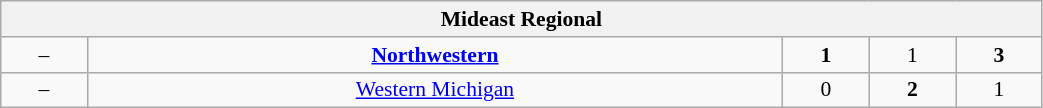<table class="wikitable" style="font-size:90%; width: 55%; text-align: center">
<tr>
<th colspan=5>Mideast Regional</th>
</tr>
<tr>
<td>–</td>
<td><strong><a href='#'>Northwestern</a></strong></td>
<td><strong>1</strong></td>
<td>1</td>
<td><strong>3</strong></td>
</tr>
<tr>
<td>–</td>
<td><a href='#'>Western Michigan</a></td>
<td>0</td>
<td><strong>2</strong></td>
<td>1</td>
</tr>
</table>
